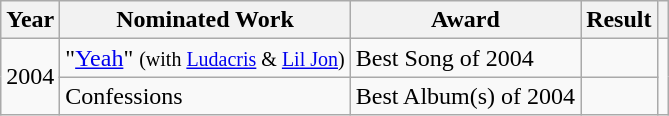<table class="wikitable">
<tr>
<th>Year</th>
<th>Nominated Work</th>
<th>Award</th>
<th>Result</th>
<th></th>
</tr>
<tr>
<td rowspan="2">2004</td>
<td>"<a href='#'>Yeah</a>" <small>(with <a href='#'>Ludacris</a> & <a href='#'>Lil Jon</a>)</small></td>
<td>Best Song of 2004</td>
<td></td>
<td style="text-align:center;" rowspan="2"></td>
</tr>
<tr>
<td>Confessions</td>
<td>Best Album(s) of 2004</td>
<td></td>
</tr>
</table>
